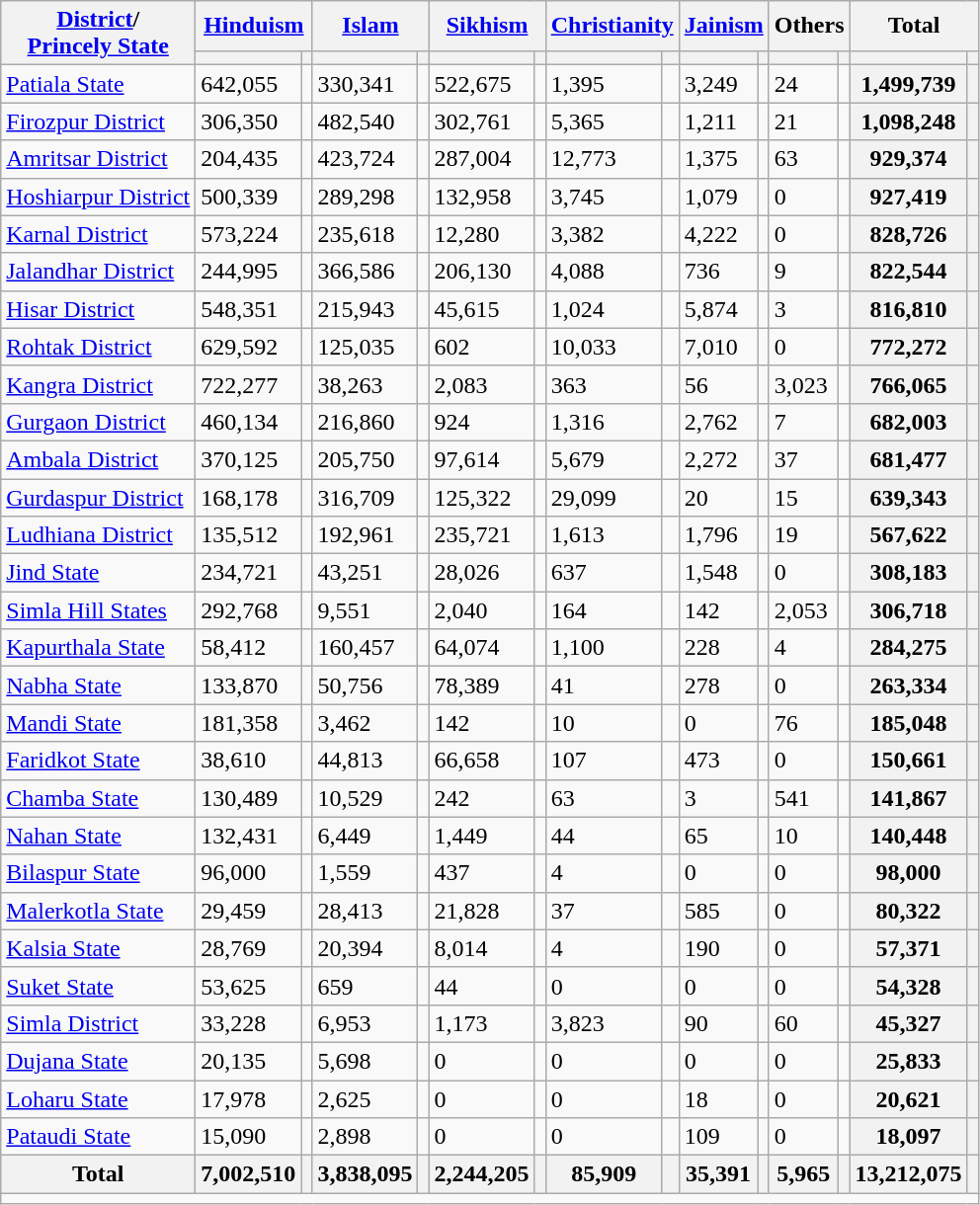<table class="wikitable sortable mw-collapsible">
<tr>
<th rowspan="2"><a href='#'>District</a>/<br><a href='#'>Princely State</a></th>
<th colspan="2"><a href='#'>Hinduism</a> </th>
<th colspan="2"><a href='#'>Islam</a> </th>
<th colspan="2"><a href='#'>Sikhism</a> </th>
<th colspan="2"><a href='#'>Christianity</a> </th>
<th colspan="2"><a href='#'>Jainism</a> </th>
<th colspan="2">Others</th>
<th colspan="2">Total</th>
</tr>
<tr>
<th><a href='#'></a></th>
<th></th>
<th></th>
<th></th>
<th></th>
<th></th>
<th></th>
<th></th>
<th></th>
<th></th>
<th></th>
<th></th>
<th></th>
<th></th>
</tr>
<tr>
<td><a href='#'>Patiala State</a></td>
<td>642,055</td>
<td></td>
<td>330,341</td>
<td></td>
<td>522,675</td>
<td></td>
<td>1,395</td>
<td></td>
<td>3,249</td>
<td></td>
<td>24</td>
<td></td>
<th>1,499,739</th>
<th></th>
</tr>
<tr>
<td><a href='#'>Firozpur District</a></td>
<td>306,350</td>
<td></td>
<td>482,540</td>
<td></td>
<td>302,761</td>
<td></td>
<td>5,365</td>
<td></td>
<td>1,211</td>
<td></td>
<td>21</td>
<td></td>
<th>1,098,248</th>
<th></th>
</tr>
<tr>
<td><a href='#'>Amritsar District</a></td>
<td>204,435</td>
<td></td>
<td>423,724</td>
<td></td>
<td>287,004</td>
<td></td>
<td>12,773</td>
<td></td>
<td>1,375</td>
<td></td>
<td>63</td>
<td></td>
<th>929,374</th>
<th></th>
</tr>
<tr>
<td><a href='#'>Hoshiarpur District</a></td>
<td>500,339</td>
<td></td>
<td>289,298</td>
<td></td>
<td>132,958</td>
<td></td>
<td>3,745</td>
<td></td>
<td>1,079</td>
<td></td>
<td>0</td>
<td></td>
<th>927,419</th>
<th></th>
</tr>
<tr>
<td><a href='#'>Karnal District</a></td>
<td>573,224</td>
<td></td>
<td>235,618</td>
<td></td>
<td>12,280</td>
<td></td>
<td>3,382</td>
<td></td>
<td>4,222</td>
<td></td>
<td>0</td>
<td></td>
<th>828,726</th>
<th></th>
</tr>
<tr>
<td><a href='#'>Jalandhar District</a></td>
<td>244,995</td>
<td></td>
<td>366,586</td>
<td></td>
<td>206,130</td>
<td></td>
<td>4,088</td>
<td></td>
<td>736</td>
<td></td>
<td>9</td>
<td></td>
<th>822,544</th>
<th></th>
</tr>
<tr>
<td><a href='#'>Hisar District</a></td>
<td>548,351</td>
<td></td>
<td>215,943</td>
<td></td>
<td>45,615</td>
<td></td>
<td>1,024</td>
<td></td>
<td>5,874</td>
<td></td>
<td>3</td>
<td></td>
<th>816,810</th>
<th></th>
</tr>
<tr>
<td><a href='#'>Rohtak District</a></td>
<td>629,592</td>
<td></td>
<td>125,035</td>
<td></td>
<td>602</td>
<td></td>
<td>10,033</td>
<td></td>
<td>7,010</td>
<td></td>
<td>0</td>
<td></td>
<th>772,272</th>
<th></th>
</tr>
<tr>
<td><a href='#'>Kangra District</a></td>
<td>722,277</td>
<td></td>
<td>38,263</td>
<td></td>
<td>2,083</td>
<td></td>
<td>363</td>
<td></td>
<td>56</td>
<td></td>
<td>3,023</td>
<td></td>
<th>766,065</th>
<th></th>
</tr>
<tr>
<td><a href='#'>Gurgaon District</a></td>
<td>460,134</td>
<td></td>
<td>216,860</td>
<td></td>
<td>924</td>
<td></td>
<td>1,316</td>
<td></td>
<td>2,762</td>
<td></td>
<td>7</td>
<td></td>
<th>682,003</th>
<th></th>
</tr>
<tr>
<td><a href='#'>Ambala District</a></td>
<td>370,125</td>
<td></td>
<td>205,750</td>
<td></td>
<td>97,614</td>
<td></td>
<td>5,679</td>
<td></td>
<td>2,272</td>
<td></td>
<td>37</td>
<td></td>
<th>681,477</th>
<th></th>
</tr>
<tr>
<td><a href='#'>Gurdaspur District</a></td>
<td>168,178</td>
<td></td>
<td>316,709</td>
<td></td>
<td>125,322</td>
<td></td>
<td>29,099</td>
<td></td>
<td>20</td>
<td></td>
<td>15</td>
<td></td>
<th>639,343</th>
<th></th>
</tr>
<tr>
<td><a href='#'>Ludhiana District</a></td>
<td>135,512</td>
<td></td>
<td>192,961</td>
<td></td>
<td>235,721</td>
<td></td>
<td>1,613</td>
<td></td>
<td>1,796</td>
<td></td>
<td>19</td>
<td></td>
<th>567,622</th>
<th></th>
</tr>
<tr>
<td><a href='#'>Jind State</a></td>
<td>234,721</td>
<td></td>
<td>43,251</td>
<td></td>
<td>28,026</td>
<td></td>
<td>637</td>
<td></td>
<td>1,548</td>
<td></td>
<td>0</td>
<td></td>
<th>308,183</th>
<th></th>
</tr>
<tr>
<td><a href='#'>Simla Hill States</a></td>
<td>292,768</td>
<td></td>
<td>9,551</td>
<td></td>
<td>2,040</td>
<td></td>
<td>164</td>
<td></td>
<td>142</td>
<td></td>
<td>2,053</td>
<td></td>
<th>306,718</th>
<th></th>
</tr>
<tr>
<td><a href='#'>Kapurthala State</a></td>
<td>58,412</td>
<td></td>
<td>160,457</td>
<td></td>
<td>64,074</td>
<td></td>
<td>1,100</td>
<td></td>
<td>228</td>
<td></td>
<td>4</td>
<td></td>
<th>284,275</th>
<th></th>
</tr>
<tr>
<td><a href='#'>Nabha State</a></td>
<td>133,870</td>
<td></td>
<td>50,756</td>
<td></td>
<td>78,389</td>
<td></td>
<td>41</td>
<td></td>
<td>278</td>
<td></td>
<td>0</td>
<td></td>
<th>263,334</th>
<th></th>
</tr>
<tr>
<td><a href='#'>Mandi State</a></td>
<td>181,358</td>
<td></td>
<td>3,462</td>
<td></td>
<td>142</td>
<td></td>
<td>10</td>
<td></td>
<td>0</td>
<td></td>
<td>76</td>
<td></td>
<th>185,048</th>
<th></th>
</tr>
<tr>
<td><a href='#'>Faridkot State</a></td>
<td>38,610</td>
<td></td>
<td>44,813</td>
<td></td>
<td>66,658</td>
<td></td>
<td>107</td>
<td></td>
<td>473</td>
<td></td>
<td>0</td>
<td></td>
<th>150,661</th>
<th></th>
</tr>
<tr>
<td><a href='#'>Chamba State</a></td>
<td>130,489</td>
<td></td>
<td>10,529</td>
<td></td>
<td>242</td>
<td></td>
<td>63</td>
<td></td>
<td>3</td>
<td></td>
<td>541</td>
<td></td>
<th>141,867</th>
<th></th>
</tr>
<tr>
<td><a href='#'>Nahan State</a></td>
<td>132,431</td>
<td></td>
<td>6,449</td>
<td></td>
<td>1,449</td>
<td></td>
<td>44</td>
<td></td>
<td>65</td>
<td></td>
<td>10</td>
<td></td>
<th>140,448</th>
<th></th>
</tr>
<tr>
<td><a href='#'>Bilaspur State</a></td>
<td>96,000</td>
<td></td>
<td>1,559</td>
<td></td>
<td>437</td>
<td></td>
<td>4</td>
<td></td>
<td>0</td>
<td></td>
<td>0</td>
<td></td>
<th>98,000</th>
<th></th>
</tr>
<tr>
<td><a href='#'>Malerkotla State</a></td>
<td>29,459</td>
<td></td>
<td>28,413</td>
<td></td>
<td>21,828</td>
<td></td>
<td>37</td>
<td></td>
<td>585</td>
<td></td>
<td>0</td>
<td></td>
<th>80,322</th>
<th></th>
</tr>
<tr>
<td><a href='#'>Kalsia State</a></td>
<td>28,769</td>
<td></td>
<td>20,394</td>
<td></td>
<td>8,014</td>
<td></td>
<td>4</td>
<td></td>
<td>190</td>
<td></td>
<td>0</td>
<td></td>
<th>57,371</th>
<th></th>
</tr>
<tr>
<td><a href='#'>Suket State</a></td>
<td>53,625</td>
<td></td>
<td>659</td>
<td></td>
<td>44</td>
<td></td>
<td>0</td>
<td></td>
<td>0</td>
<td></td>
<td>0</td>
<td></td>
<th>54,328</th>
<th></th>
</tr>
<tr>
<td><a href='#'>Simla District</a></td>
<td>33,228</td>
<td></td>
<td>6,953</td>
<td></td>
<td>1,173</td>
<td></td>
<td>3,823</td>
<td></td>
<td>90</td>
<td></td>
<td>60</td>
<td></td>
<th>45,327</th>
<th></th>
</tr>
<tr>
<td><a href='#'>Dujana State</a></td>
<td>20,135</td>
<td></td>
<td>5,698</td>
<td></td>
<td>0</td>
<td></td>
<td>0</td>
<td></td>
<td>0</td>
<td></td>
<td>0</td>
<td></td>
<th>25,833</th>
<th></th>
</tr>
<tr>
<td><a href='#'>Loharu State</a></td>
<td>17,978</td>
<td></td>
<td>2,625</td>
<td></td>
<td>0</td>
<td></td>
<td>0</td>
<td></td>
<td>18</td>
<td></td>
<td>0</td>
<td></td>
<th>20,621</th>
<th></th>
</tr>
<tr>
<td><a href='#'>Pataudi State</a></td>
<td>15,090</td>
<td></td>
<td>2,898</td>
<td></td>
<td>0</td>
<td></td>
<td>0</td>
<td></td>
<td>109</td>
<td></td>
<td>0</td>
<td></td>
<th>18,097</th>
<th></th>
</tr>
<tr>
<th>Total</th>
<th>7,002,510</th>
<th></th>
<th>3,838,095</th>
<th></th>
<th>2,244,205</th>
<th></th>
<th>85,909</th>
<th></th>
<th>35,391</th>
<th></th>
<th>5,965</th>
<th></th>
<th>13,212,075</th>
<th></th>
</tr>
<tr class="sortbottom">
<td colspan="15"></td>
</tr>
</table>
